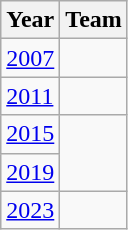<table class="wikitable">
<tr>
<th>Year</th>
<th>Team</th>
</tr>
<tr>
<td><a href='#'>2007</a></td>
<td></td>
</tr>
<tr>
<td><a href='#'>2011</a></td>
<td></td>
</tr>
<tr>
<td><a href='#'>2015</a></td>
<td rowspan="2"></td>
</tr>
<tr>
<td><a href='#'>2019</a></td>
</tr>
<tr>
<td><a href='#'>2023</a></td>
<td></td>
</tr>
</table>
